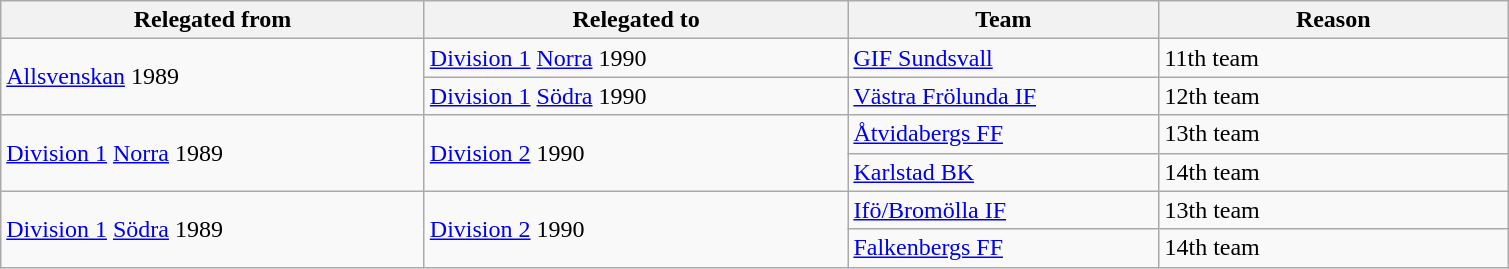<table class="wikitable" style="text-align: left">
<tr>
<th style="width: 275px;">Relegated from</th>
<th style="width: 275px;">Relegated to</th>
<th style="width: 200px;">Team</th>
<th style="width: 225px;">Reason</th>
</tr>
<tr>
<td rowspan=2><a href='#'>Allsvenskan</a> 1989</td>
<td><a href='#'>Division 1</a> <a href='#'>Norra</a> 1990</td>
<td><a href='#'>GIF Sundsvall</a></td>
<td>11th team</td>
</tr>
<tr>
<td><a href='#'>Division 1</a> <a href='#'>Södra</a> 1990</td>
<td><a href='#'>Västra Frölunda IF</a></td>
<td>12th team</td>
</tr>
<tr>
<td rowspan=2><a href='#'>Division 1</a> <a href='#'>Norra</a> 1989</td>
<td rowspan=2><a href='#'>Division 2</a> 1990</td>
<td><a href='#'>Åtvidabergs FF</a></td>
<td>13th team</td>
</tr>
<tr>
<td><a href='#'>Karlstad BK</a></td>
<td>14th team</td>
</tr>
<tr>
<td rowspan=2><a href='#'>Division 1</a> <a href='#'>Södra</a> 1989</td>
<td rowspan=2><a href='#'>Division 2</a> 1990</td>
<td><a href='#'>Ifö/Bromölla IF</a></td>
<td>13th team</td>
</tr>
<tr>
<td><a href='#'>Falkenbergs FF</a></td>
<td>14th team</td>
</tr>
</table>
